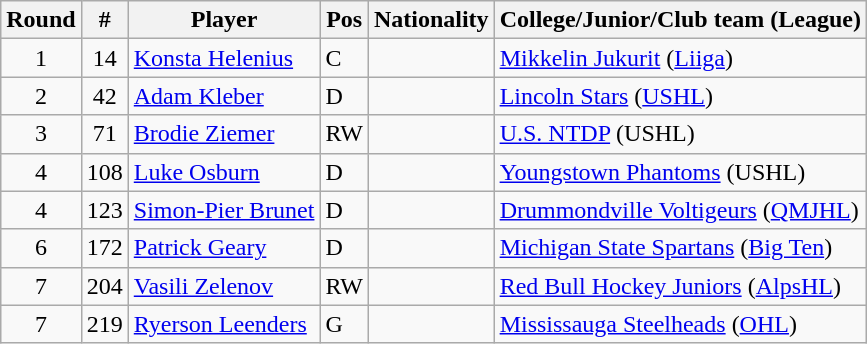<table class="wikitable">
<tr>
<th>Round</th>
<th>#</th>
<th>Player</th>
<th>Pos</th>
<th>Nationality</th>
<th>College/Junior/Club team (League)</th>
</tr>
<tr>
<td style="text-align:center;">1</td>
<td style="text-align:center;">14</td>
<td><a href='#'>Konsta Helenius</a></td>
<td>C</td>
<td></td>
<td><a href='#'>Mikkelin Jukurit</a> (<a href='#'>Liiga</a>)</td>
</tr>
<tr>
<td style="text-align:center;">2</td>
<td style="text-align:center;">42</td>
<td><a href='#'>Adam Kleber</a></td>
<td>D</td>
<td></td>
<td><a href='#'>Lincoln Stars</a> (<a href='#'>USHL</a>)</td>
</tr>
<tr>
<td style="text-align:center;">3</td>
<td style="text-align:center;">71</td>
<td><a href='#'>Brodie Ziemer</a></td>
<td>RW</td>
<td></td>
<td><a href='#'>U.S. NTDP</a> (USHL)</td>
</tr>
<tr>
<td style="text-align:center;">4</td>
<td style="text-align:center;">108</td>
<td><a href='#'>Luke Osburn</a></td>
<td>D</td>
<td></td>
<td><a href='#'>Youngstown Phantoms</a> (USHL)</td>
</tr>
<tr>
<td style="text-align:center;">4</td>
<td style="text-align:center;">123</td>
<td><a href='#'>Simon-Pier Brunet</a></td>
<td>D</td>
<td></td>
<td><a href='#'>Drummondville Voltigeurs</a> (<a href='#'>QMJHL</a>)</td>
</tr>
<tr>
<td style="text-align:center;">6</td>
<td style="text-align:center;">172</td>
<td><a href='#'>Patrick Geary</a></td>
<td>D</td>
<td></td>
<td><a href='#'>Michigan State Spartans</a> (<a href='#'>Big Ten</a>)</td>
</tr>
<tr>
<td style="text-align:center;">7</td>
<td style="text-align:center;">204</td>
<td><a href='#'>Vasili Zelenov</a></td>
<td>RW</td>
<td></td>
<td><a href='#'>Red Bull Hockey Juniors</a> (<a href='#'>AlpsHL</a>)</td>
</tr>
<tr>
<td style="text-align:center;">7</td>
<td style="text-align:center;">219</td>
<td><a href='#'>Ryerson Leenders</a></td>
<td>G</td>
<td></td>
<td><a href='#'>Mississauga Steelheads</a> (<a href='#'>OHL</a>)</td>
</tr>
</table>
